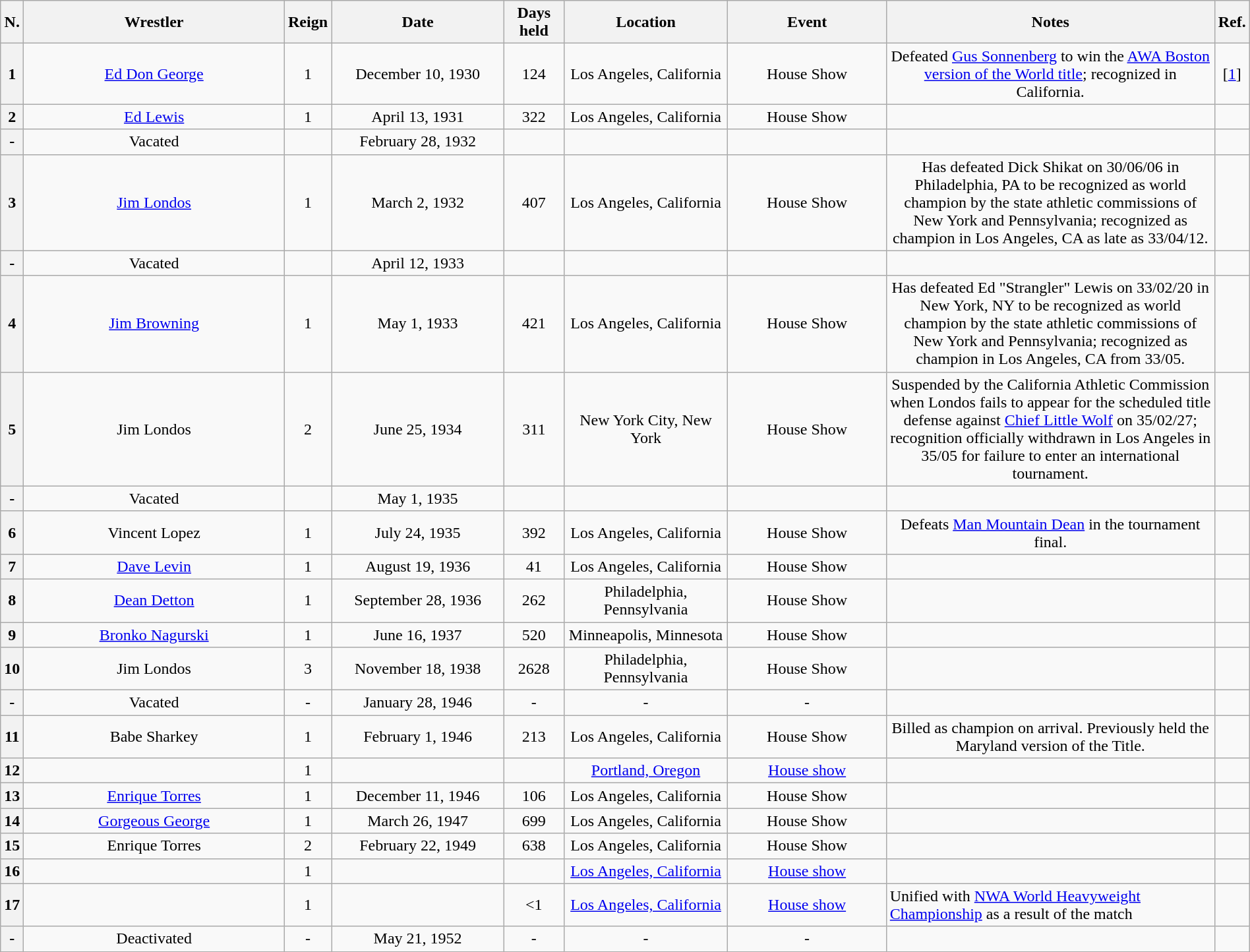<table class="wikitable sortable" width=100% style="text-align: center">
<tr>
<th width=0 data-sort-type="number">N.</th>
<th style="width:23%">Wrestler</th>
<th style="width:0%">Reign</th>
<th style="width:15%">Date</th>
<th style="width:5%">Days held</th>
<th style="width:14%">Location</th>
<th style="width:14%">Event</th>
<th style="width:56%" class="unsortable">Notes</th>
<th style="width:0%" class="unsortable">Ref.</th>
</tr>
<tr>
<th>1</th>
<td><a href='#'>Ed Don George</a></td>
<td>1</td>
<td>December 10, 1930</td>
<td>124</td>
<td>Los Angeles, California</td>
<td>House Show</td>
<td>Defeated <a href='#'>Gus Sonnenberg</a> to win the <a href='#'>AWA Boston version of the World title</a>; recognized in California.</td>
<td>[<a href='#'>1</a>]</td>
</tr>
<tr>
<th>2</th>
<td><a href='#'>Ed Lewis</a></td>
<td>1</td>
<td>April 13, 1931</td>
<td>322</td>
<td>Los Angeles, California</td>
<td>House Show</td>
<td></td>
<td></td>
</tr>
<tr>
<th>-</th>
<td>Vacated</td>
<td></td>
<td>February 28, 1932</td>
<td></td>
<td></td>
<td></td>
<td></td>
<td></td>
</tr>
<tr>
<th>3</th>
<td><a href='#'>Jim Londos</a></td>
<td>1</td>
<td>March 2, 1932</td>
<td>407</td>
<td>Los Angeles, California</td>
<td>House Show</td>
<td>Has defeated Dick Shikat on 30/06/06 in Philadelphia, PA to be recognized as world champion by the state athletic commissions of New York and Pennsylvania; recognized as champion in Los Angeles, CA as late as 33/04/12.</td>
<td></td>
</tr>
<tr>
<th>-</th>
<td>Vacated</td>
<td></td>
<td>April 12, 1933</td>
<td></td>
<td></td>
<td></td>
<td></td>
<td></td>
</tr>
<tr>
<th>4</th>
<td><a href='#'>Jim Browning</a></td>
<td>1</td>
<td>May 1, 1933</td>
<td>421</td>
<td>Los Angeles, California</td>
<td>House Show</td>
<td>Has defeated Ed "Strangler" Lewis on 33/02/20 in New York, NY to be recognized as world champion by the state athletic commissions of New York and Pennsylvania; recognized as champion in Los Angeles, CA from 33/05.</td>
<td></td>
</tr>
<tr>
<th>5</th>
<td>Jim Londos</td>
<td>2</td>
<td>June 25, 1934</td>
<td>311</td>
<td>New York City, New York</td>
<td>House Show</td>
<td>Suspended by the California Athletic Commission when Londos fails to appear for the scheduled title defense against <a href='#'>Chief Little Wolf</a> on 35/02/27; recognition officially withdrawn in Los Angeles in 35/05 for failure to enter an international tournament.</td>
<td></td>
</tr>
<tr>
<th>-</th>
<td>Vacated</td>
<td></td>
<td>May 1, 1935</td>
<td></td>
<td></td>
<td></td>
<td></td>
<td></td>
</tr>
<tr>
<th>6</th>
<td>Vincent Lopez</td>
<td>1</td>
<td>July 24, 1935</td>
<td>392</td>
<td>Los Angeles, California</td>
<td>House Show</td>
<td>Defeats <a href='#'>Man Mountain Dean</a> in the tournament final.</td>
<td></td>
</tr>
<tr>
<th>7</th>
<td><a href='#'>Dave Levin</a></td>
<td>1</td>
<td>August 19, 1936</td>
<td>41</td>
<td>Los Angeles, California</td>
<td>House Show</td>
<td></td>
<td></td>
</tr>
<tr>
<th>8</th>
<td><a href='#'>Dean Detton</a></td>
<td>1</td>
<td>September 28, 1936</td>
<td>262</td>
<td>Philadelphia, Pennsylvania</td>
<td>House Show</td>
<td></td>
<td></td>
</tr>
<tr>
<th>9</th>
<td><a href='#'>Bronko Nagurski</a></td>
<td>1</td>
<td>June 16, 1937</td>
<td>520</td>
<td>Minneapolis, Minnesota</td>
<td>House Show</td>
<td></td>
<td></td>
</tr>
<tr>
<th>10</th>
<td>Jim Londos</td>
<td>3</td>
<td>November 18, 1938</td>
<td>2628</td>
<td>Philadelphia, Pennsylvania</td>
<td>House Show</td>
<td></td>
<td></td>
</tr>
<tr>
<th>-</th>
<td>Vacated</td>
<td>-</td>
<td>January 28, 1946</td>
<td>-</td>
<td>-</td>
<td>-</td>
<td></td>
<td></td>
</tr>
<tr>
<th>11</th>
<td>Babe Sharkey</td>
<td>1</td>
<td>February 1, 1946</td>
<td>213</td>
<td>Los Angeles, California</td>
<td>House Show</td>
<td>Billed as champion on arrival. Previously held the Maryland version of the Title.</td>
<td></td>
</tr>
<tr>
<th>12</th>
<td></td>
<td>1</td>
<td></td>
<td></td>
<td><a href='#'>Portland, Oregon</a></td>
<td><a href='#'>House show</a></td>
<td align="left"> </td>
<td></td>
</tr>
<tr>
<th>13</th>
<td><a href='#'>Enrique Torres</a></td>
<td>1</td>
<td>December 11, 1946</td>
<td>106</td>
<td>Los Angeles, California</td>
<td>House Show</td>
<td></td>
<td></td>
</tr>
<tr>
<th>14</th>
<td><a href='#'>Gorgeous George</a></td>
<td>1</td>
<td>March 26, 1947</td>
<td>699</td>
<td>Los Angeles, California</td>
<td>House Show</td>
<td></td>
<td></td>
</tr>
<tr>
<th>15</th>
<td>Enrique Torres</td>
<td>2</td>
<td>February 22, 1949</td>
<td>638</td>
<td>Los Angeles, California</td>
<td>House Show</td>
<td></td>
<td></td>
</tr>
<tr>
<th>16</th>
<td></td>
<td>1</td>
<td></td>
<td></td>
<td><a href='#'>Los Angeles, California</a></td>
<td><a href='#'>House show</a></td>
<td align="left"> </td>
<td> </td>
</tr>
<tr>
<th>17</th>
<td></td>
<td>1</td>
<td></td>
<td><1</td>
<td><a href='#'>Los Angeles, California</a></td>
<td><a href='#'>House show</a></td>
<td align="left">Unified with <a href='#'>NWA World Heavyweight Championship</a> as a result of the match</td>
<td> </td>
</tr>
<tr>
<th>-</th>
<td>Deactivated</td>
<td>-</td>
<td>May 21, 1952</td>
<td>-</td>
<td>-</td>
<td>-</td>
<td></td>
<td></td>
</tr>
</table>
